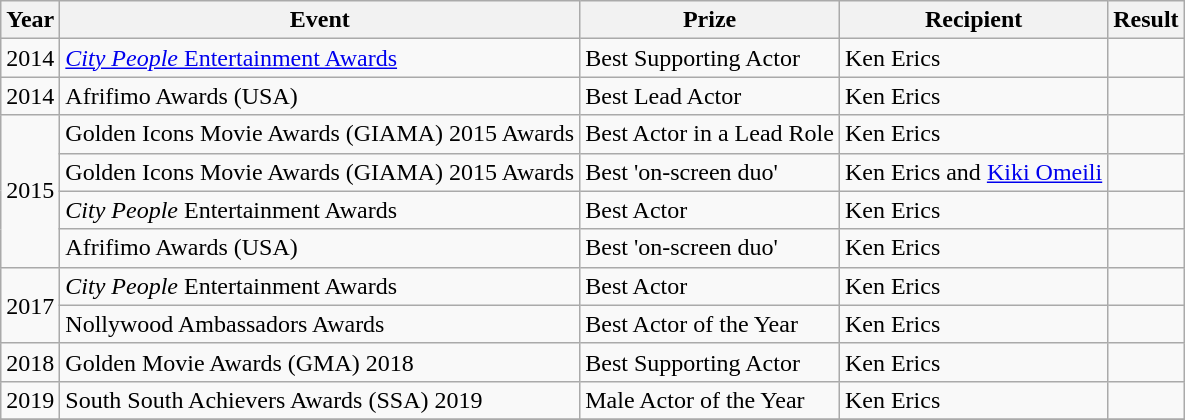<table class="wikitable">
<tr>
<th>Year</th>
<th>Event</th>
<th>Prize</th>
<th>Recipient</th>
<th>Result</th>
</tr>
<tr>
<td>2014</td>
<td><a href='#'><em>City People</em> Entertainment Awards</a></td>
<td>Best Supporting Actor</td>
<td>Ken Erics</td>
<td></td>
</tr>
<tr>
<td>2014</td>
<td>Afrifimo Awards (USA)</td>
<td>Best Lead Actor</td>
<td>Ken Erics</td>
<td></td>
</tr>
<tr>
<td rowspan="4">2015</td>
<td>Golden Icons Movie Awards (GIAMA) 2015 Awards</td>
<td>Best Actor in a Lead Role</td>
<td>Ken Erics</td>
<td></td>
</tr>
<tr>
<td>Golden Icons Movie Awards (GIAMA) 2015 Awards</td>
<td>Best 'on-screen duo'</td>
<td>Ken Erics and <a href='#'>Kiki Omeili</a></td>
<td></td>
</tr>
<tr>
<td><em>City People</em> Entertainment Awards</td>
<td>Best Actor</td>
<td>Ken Erics</td>
<td></td>
</tr>
<tr>
<td>Afrifimo Awards (USA)</td>
<td>Best 'on-screen duo'</td>
<td>Ken Erics</td>
<td></td>
</tr>
<tr>
<td rowspan="2">2017</td>
<td><em>City People</em> Entertainment Awards</td>
<td>Best Actor</td>
<td>Ken Erics</td>
<td></td>
</tr>
<tr>
<td>Nollywood Ambassadors Awards</td>
<td>Best Actor of the Year</td>
<td>Ken Erics</td>
<td></td>
</tr>
<tr>
<td>2018</td>
<td>Golden Movie Awards (GMA) 2018</td>
<td>Best Supporting Actor</td>
<td>Ken Erics</td>
<td></td>
</tr>
<tr>
<td>2019</td>
<td>South South Achievers Awards (SSA) 2019</td>
<td>Male Actor of the Year</td>
<td>Ken Erics</td>
<td></td>
</tr>
<tr>
</tr>
</table>
